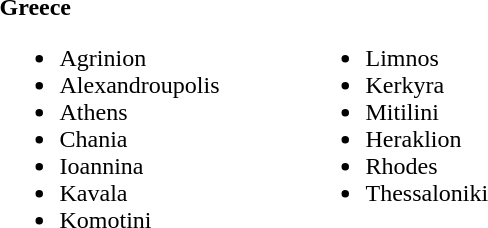<table>
<tr>
<td width="200px"><br> <strong>Greece</strong><ul><li>Agrinion</li><li>Alexandroupolis</li><li>Athens</li><li>Chania</li><li>Ioannina</li><li>Kavala</li><li>Komotini</li></ul></td>
<td><br><ul><li>Limnos</li><li>Kerkyra</li><li>Mitilini</li><li>Heraklion</li><li>Rhodes</li><li>Thessaloniki</li></ul></td>
</tr>
</table>
